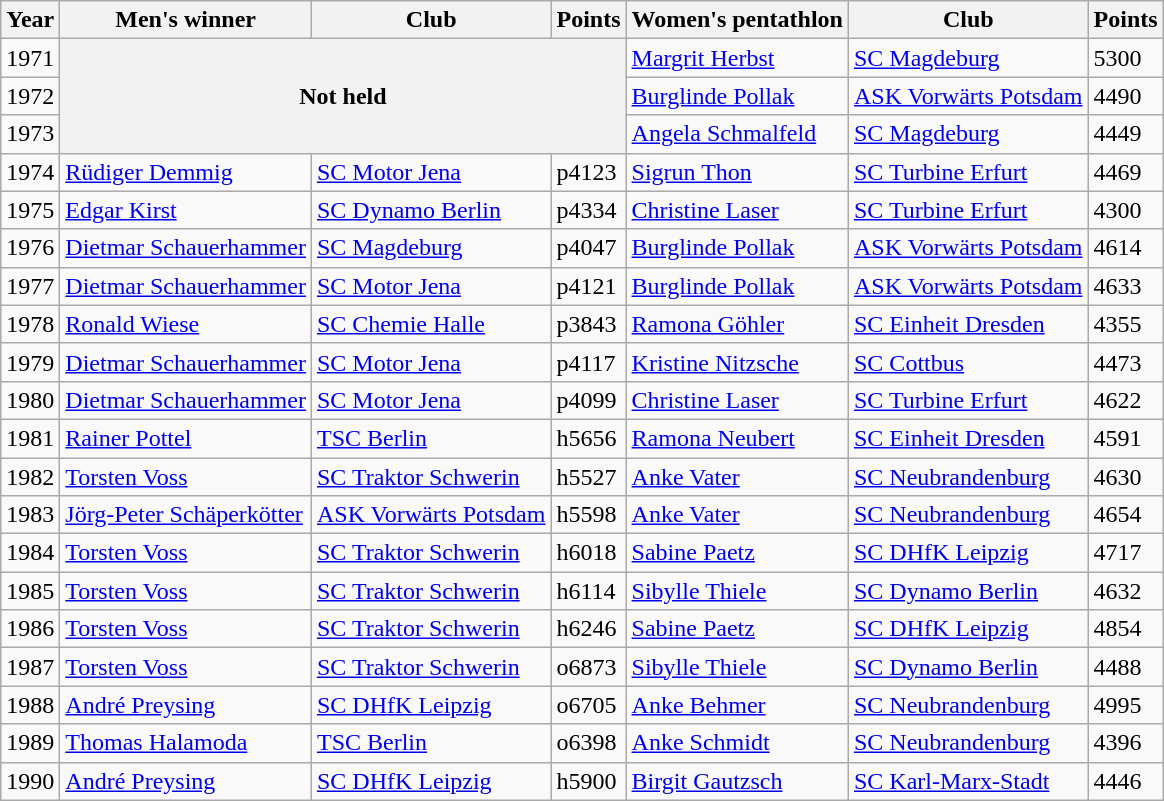<table class="wikitable sortable">
<tr>
<th>Year</th>
<th>Men's winner</th>
<th>Club</th>
<th>Points</th>
<th>Women's pentathlon</th>
<th>Club</th>
<th>Points</th>
</tr>
<tr>
<td>1971</td>
<th colspan=3 rowspan=3>Not held</th>
<td><a href='#'>Margrit Herbst</a></td>
<td><a href='#'>SC Magdeburg</a></td>
<td>5300</td>
</tr>
<tr>
<td>1972</td>
<td><a href='#'>Burglinde Pollak</a></td>
<td><a href='#'>ASK Vorwärts Potsdam</a></td>
<td>4490</td>
</tr>
<tr>
<td>1973</td>
<td><a href='#'>Angela Schmalfeld</a></td>
<td><a href='#'>SC Magdeburg</a></td>
<td>4449</td>
</tr>
<tr>
<td>1974</td>
<td><a href='#'>Rüdiger Demmig</a></td>
<td><a href='#'>SC Motor Jena</a></td>
<td>p4123</td>
<td><a href='#'>Sigrun Thon</a></td>
<td><a href='#'>SC Turbine Erfurt</a></td>
<td>4469</td>
</tr>
<tr>
<td>1975</td>
<td><a href='#'>Edgar Kirst</a></td>
<td><a href='#'>SC Dynamo Berlin</a></td>
<td>p4334</td>
<td><a href='#'>Christine Laser</a></td>
<td><a href='#'>SC Turbine Erfurt</a></td>
<td>4300</td>
</tr>
<tr>
<td>1976</td>
<td><a href='#'>Dietmar Schauerhammer</a></td>
<td><a href='#'>SC Magdeburg</a></td>
<td>p4047</td>
<td><a href='#'>Burglinde Pollak</a></td>
<td><a href='#'>ASK Vorwärts Potsdam</a></td>
<td>4614</td>
</tr>
<tr>
<td>1977</td>
<td><a href='#'>Dietmar Schauerhammer</a></td>
<td><a href='#'>SC Motor Jena</a></td>
<td>p4121</td>
<td><a href='#'>Burglinde Pollak</a></td>
<td><a href='#'>ASK Vorwärts Potsdam</a></td>
<td>4633</td>
</tr>
<tr>
<td>1978</td>
<td><a href='#'>Ronald Wiese</a></td>
<td><a href='#'>SC Chemie Halle</a></td>
<td>p3843</td>
<td><a href='#'>Ramona Göhler</a></td>
<td><a href='#'>SC Einheit Dresden</a></td>
<td>4355</td>
</tr>
<tr>
<td>1979</td>
<td><a href='#'>Dietmar Schauerhammer</a></td>
<td><a href='#'>SC Motor Jena</a></td>
<td>p4117</td>
<td><a href='#'>Kristine Nitzsche</a></td>
<td><a href='#'>SC Cottbus</a></td>
<td>4473</td>
</tr>
<tr>
<td>1980</td>
<td><a href='#'>Dietmar Schauerhammer</a></td>
<td><a href='#'>SC Motor Jena</a></td>
<td>p4099</td>
<td><a href='#'>Christine Laser</a></td>
<td><a href='#'>SC Turbine Erfurt</a></td>
<td>4622</td>
</tr>
<tr>
<td>1981</td>
<td><a href='#'>Rainer Pottel</a></td>
<td><a href='#'>TSC Berlin</a></td>
<td>h5656</td>
<td><a href='#'>Ramona Neubert</a></td>
<td><a href='#'>SC Einheit Dresden</a></td>
<td>4591</td>
</tr>
<tr>
<td>1982</td>
<td><a href='#'>Torsten Voss</a></td>
<td><a href='#'>SC Traktor Schwerin</a></td>
<td>h5527</td>
<td><a href='#'>Anke Vater</a></td>
<td><a href='#'>SC Neubrandenburg</a></td>
<td>4630</td>
</tr>
<tr>
<td>1983</td>
<td><a href='#'>Jörg-Peter Schäperkötter</a></td>
<td><a href='#'>ASK Vorwärts Potsdam</a></td>
<td>h5598</td>
<td><a href='#'>Anke Vater</a></td>
<td><a href='#'>SC Neubrandenburg</a></td>
<td>4654</td>
</tr>
<tr>
<td>1984</td>
<td><a href='#'>Torsten Voss</a></td>
<td><a href='#'>SC Traktor Schwerin</a></td>
<td>h6018</td>
<td><a href='#'>Sabine Paetz</a></td>
<td><a href='#'>SC DHfK Leipzig</a></td>
<td>4717</td>
</tr>
<tr>
<td>1985</td>
<td><a href='#'>Torsten Voss</a></td>
<td><a href='#'>SC Traktor Schwerin</a></td>
<td>h6114</td>
<td><a href='#'>Sibylle Thiele</a></td>
<td><a href='#'>SC Dynamo Berlin</a></td>
<td>4632</td>
</tr>
<tr>
<td>1986</td>
<td><a href='#'>Torsten Voss</a></td>
<td><a href='#'>SC Traktor Schwerin</a></td>
<td>h6246</td>
<td><a href='#'>Sabine Paetz</a></td>
<td><a href='#'>SC DHfK Leipzig</a></td>
<td>4854</td>
</tr>
<tr>
<td>1987</td>
<td><a href='#'>Torsten Voss</a></td>
<td><a href='#'>SC Traktor Schwerin</a></td>
<td>o6873</td>
<td><a href='#'>Sibylle Thiele</a></td>
<td><a href='#'>SC Dynamo Berlin</a></td>
<td>4488</td>
</tr>
<tr>
<td>1988</td>
<td><a href='#'>André Preysing</a></td>
<td><a href='#'>SC DHfK Leipzig</a></td>
<td>o6705</td>
<td><a href='#'>Anke Behmer</a></td>
<td><a href='#'>SC Neubrandenburg</a></td>
<td>4995</td>
</tr>
<tr>
<td>1989</td>
<td><a href='#'>Thomas Halamoda</a></td>
<td><a href='#'>TSC Berlin</a></td>
<td>o6398</td>
<td><a href='#'>Anke Schmidt</a></td>
<td><a href='#'>SC Neubrandenburg</a></td>
<td>4396</td>
</tr>
<tr>
<td>1990</td>
<td><a href='#'>André Preysing</a></td>
<td><a href='#'>SC DHfK Leipzig</a></td>
<td>h5900</td>
<td><a href='#'>Birgit Gautzsch</a></td>
<td><a href='#'>SC Karl-Marx-Stadt</a></td>
<td>4446</td>
</tr>
</table>
